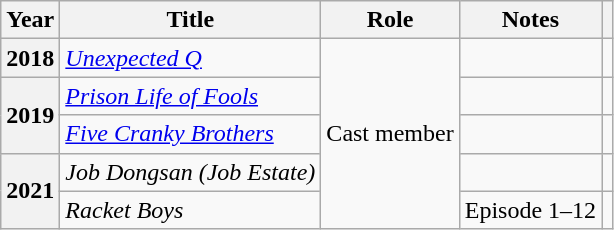<table class="wikitable plainrowheaders sortable">
<tr>
<th scope="col">Year</th>
<th scope="col">Title</th>
<th scope="col">Role</th>
<th scope="col">Notes</th>
<th scope="col" class="unsortable"></th>
</tr>
<tr>
<th scope="row">2018</th>
<td><em><a href='#'>Unexpected Q</a></em></td>
<td rowspan="5">Cast member</td>
<td></td>
<td style="text-align:center"></td>
</tr>
<tr>
<th scope="row" rowspan="2">2019</th>
<td><em><a href='#'>Prison Life of Fools</a></em></td>
<td></td>
<td style="text-align:center"></td>
</tr>
<tr>
<td><em><a href='#'>Five Cranky Brothers</a></em></td>
<td></td>
<td style="text-align:center"></td>
</tr>
<tr>
<th scope="row" rowspan="2">2021</th>
<td><em>Job Dongsan (Job Estate)</em></td>
<td></td>
<td style="text-align:center"></td>
</tr>
<tr>
<td><em>Racket Boys</em></td>
<td>Episode 1–12</td>
<td style="text-align:center"></td>
</tr>
</table>
